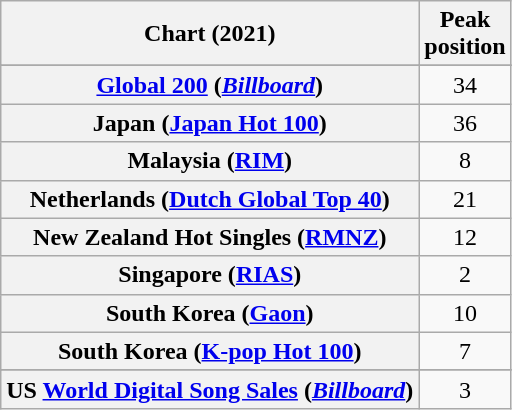<table class="wikitable sortable plainrowheaders" style="text-align:center">
<tr>
<th>Chart (2021)</th>
<th>Peak<br>position</th>
</tr>
<tr>
</tr>
<tr>
<th scope="row"><a href='#'>Global 200</a> (<em><a href='#'>Billboard</a></em>)</th>
<td>34</td>
</tr>
<tr>
<th scope="row">Japan (<a href='#'>Japan Hot 100</a>)</th>
<td>36</td>
</tr>
<tr>
<th scope="row">Malaysia (<a href='#'>RIM</a>)</th>
<td>8</td>
</tr>
<tr>
<th scope="row">Netherlands (<a href='#'>Dutch Global Top 40</a>)</th>
<td>21</td>
</tr>
<tr>
<th scope="row">New Zealand Hot Singles (<a href='#'>RMNZ</a>)</th>
<td>12</td>
</tr>
<tr>
<th scope="row">Singapore (<a href='#'>RIAS</a>)</th>
<td>2</td>
</tr>
<tr>
<th scope="row">South Korea (<a href='#'>Gaon</a>)</th>
<td>10</td>
</tr>
<tr>
<th scope="row">South Korea (<a href='#'>K-pop Hot 100</a>)</th>
<td>7</td>
</tr>
<tr>
</tr>
<tr>
<th scope="row">US <a href='#'>World Digital Song Sales</a> (<em><a href='#'>Billboard</a></em>)</th>
<td>3</td>
</tr>
</table>
